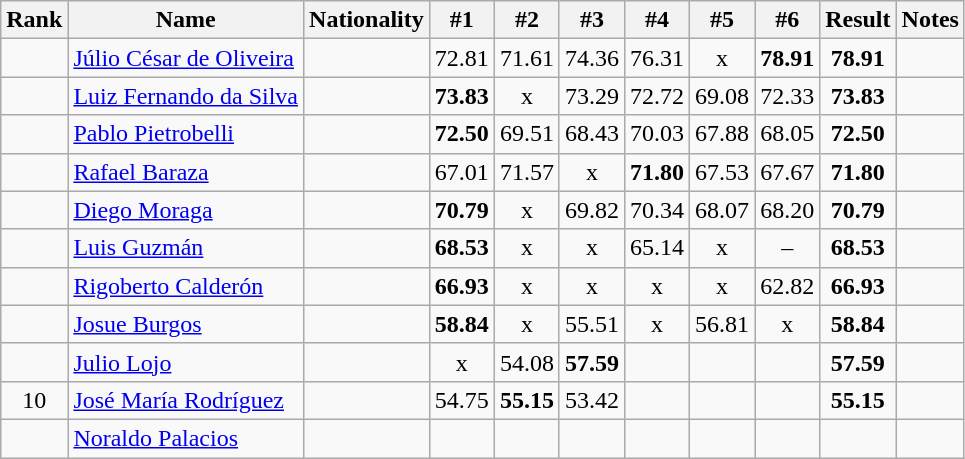<table class="wikitable sortable" style="text-align:center">
<tr>
<th>Rank</th>
<th>Name</th>
<th>Nationality</th>
<th>#1</th>
<th>#2</th>
<th>#3</th>
<th>#4</th>
<th>#5</th>
<th>#6</th>
<th>Result</th>
<th>Notes</th>
</tr>
<tr>
<td></td>
<td align=left><a href='#'>Júlio César de Oliveira</a></td>
<td align=left></td>
<td>72.81</td>
<td>71.61</td>
<td>74.36</td>
<td>76.31</td>
<td>x</td>
<td><strong>78.91</strong></td>
<td><strong>78.91</strong></td>
</tr>
<tr>
<td></td>
<td align=left><a href='#'>Luiz Fernando da Silva</a></td>
<td align=left></td>
<td><strong>73.83</strong></td>
<td>x</td>
<td>73.29</td>
<td>72.72</td>
<td>69.08</td>
<td>72.33</td>
<td><strong>73.83</strong></td>
<td></td>
</tr>
<tr>
<td></td>
<td align=left><a href='#'>Pablo Pietrobelli</a></td>
<td align=left></td>
<td><strong>72.50</strong></td>
<td>69.51</td>
<td>68.43</td>
<td>70.03</td>
<td>67.88</td>
<td>68.05</td>
<td><strong>72.50</strong></td>
<td></td>
</tr>
<tr>
<td></td>
<td align=left><a href='#'>Rafael Baraza</a></td>
<td align=left></td>
<td>67.01</td>
<td>71.57</td>
<td>x</td>
<td><strong>71.80</strong></td>
<td>67.53</td>
<td>67.67</td>
<td><strong>71.80</strong></td>
<td></td>
</tr>
<tr>
<td></td>
<td align=left><a href='#'>Diego Moraga</a></td>
<td align=left></td>
<td><strong>70.79</strong></td>
<td>x</td>
<td>69.82</td>
<td>70.34</td>
<td>68.07</td>
<td>68.20</td>
<td><strong>70.79</strong></td>
<td></td>
</tr>
<tr>
<td></td>
<td align=left><a href='#'>Luis Guzmán</a></td>
<td align=left></td>
<td><strong>68.53</strong></td>
<td>x</td>
<td>x</td>
<td>65.14</td>
<td>x</td>
<td>–</td>
<td><strong>68.53</strong></td>
<td></td>
</tr>
<tr>
<td></td>
<td align=left><a href='#'>Rigoberto Calderón</a></td>
<td align=left></td>
<td><strong>66.93</strong></td>
<td>x</td>
<td>x</td>
<td>x</td>
<td>x</td>
<td>62.82</td>
<td><strong>66.93</strong></td>
<td></td>
</tr>
<tr>
<td></td>
<td align=left><a href='#'>Josue Burgos</a></td>
<td align=left></td>
<td><strong>58.84</strong></td>
<td>x</td>
<td>55.51</td>
<td>x</td>
<td>56.81</td>
<td>x</td>
<td><strong>58.84</strong></td>
<td></td>
</tr>
<tr>
<td></td>
<td align=left><a href='#'>Julio Lojo</a></td>
<td align=left></td>
<td>x</td>
<td>54.08</td>
<td><strong>57.59</strong></td>
<td></td>
<td></td>
<td></td>
<td><strong>57.59</strong></td>
<td></td>
</tr>
<tr>
<td>10</td>
<td align=left><a href='#'>José María Rodríguez</a></td>
<td align=left></td>
<td>54.75</td>
<td><strong>55.15</strong></td>
<td>53.42</td>
<td></td>
<td></td>
<td></td>
<td><strong>55.15</strong></td>
<td></td>
</tr>
<tr>
<td></td>
<td align=left><a href='#'>Noraldo Palacios</a></td>
<td align=left></td>
<td></td>
<td></td>
<td></td>
<td></td>
<td></td>
<td></td>
<td><strong></strong></td>
<td></td>
</tr>
</table>
